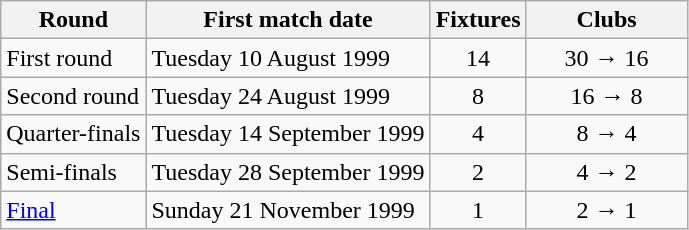<table class="wikitable">
<tr>
<th>Round</th>
<th>First match date</th>
<th>Fixtures</th>
<th width=100>Clubs</th>
</tr>
<tr align=center>
<td align=left>First round</td>
<td align=left>Tuesday 10 August 1999</td>
<td>14</td>
<td>30 → 16</td>
</tr>
<tr align=center>
<td align=left>Second round</td>
<td align=left>Tuesday 24 August 1999</td>
<td>8</td>
<td>16 → 8</td>
</tr>
<tr align=center>
<td align=left>Quarter-finals</td>
<td align=left>Tuesday 14 September 1999</td>
<td>4</td>
<td>8 → 4</td>
</tr>
<tr align=center>
<td align=left>Semi-finals</td>
<td align=left>Tuesday 28 September 1999</td>
<td>2</td>
<td>4 → 2</td>
</tr>
<tr align=center>
<td align=left><a href='#'>Final</a></td>
<td align=left>Sunday 21 November 1999</td>
<td>1</td>
<td>2 → 1</td>
</tr>
</table>
